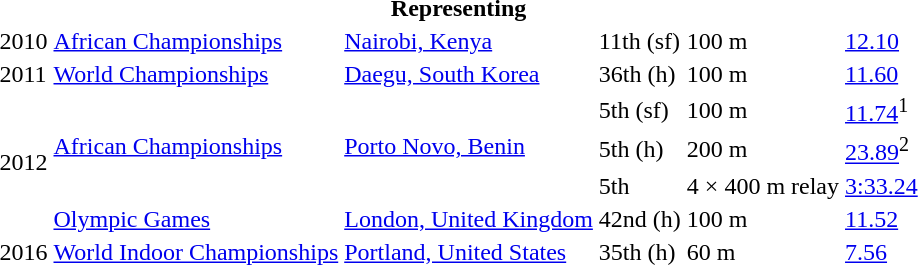<table>
<tr>
<th colspan="6">Representing </th>
</tr>
<tr>
<td>2010</td>
<td><a href='#'>African Championships</a></td>
<td><a href='#'>Nairobi, Kenya</a></td>
<td>11th (sf)</td>
<td>100 m</td>
<td><a href='#'>12.10</a></td>
</tr>
<tr>
<td>2011</td>
<td><a href='#'>World Championships</a></td>
<td><a href='#'>Daegu, South Korea</a></td>
<td>36th (h)</td>
<td>100 m</td>
<td><a href='#'>11.60</a></td>
</tr>
<tr>
<td rowspan=4>2012</td>
<td rowspan=3><a href='#'>African Championships</a></td>
<td rowspan=3><a href='#'>Porto Novo, Benin</a></td>
<td>5th (sf)</td>
<td>100 m</td>
<td><a href='#'>11.74</a><sup>1</sup></td>
</tr>
<tr>
<td>5th (h)</td>
<td>200 m</td>
<td><a href='#'>23.89</a><sup>2</sup></td>
</tr>
<tr>
<td>5th</td>
<td>4 × 400 m relay</td>
<td><a href='#'>3:33.24</a></td>
</tr>
<tr>
<td><a href='#'>Olympic Games</a></td>
<td><a href='#'>London, United Kingdom</a></td>
<td>42nd (h)</td>
<td>100 m</td>
<td><a href='#'>11.52</a></td>
</tr>
<tr>
<td>2016</td>
<td><a href='#'>World Indoor Championships</a></td>
<td><a href='#'>Portland, United States</a></td>
<td>35th (h)</td>
<td>60 m</td>
<td><a href='#'>7.56</a></td>
</tr>
</table>
